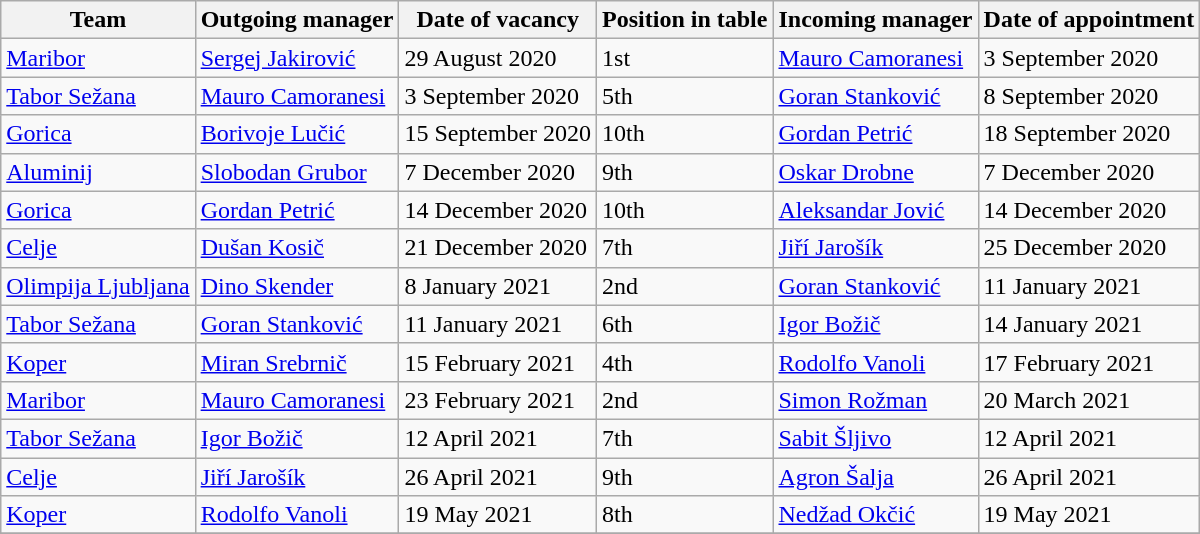<table class="wikitable sortable">
<tr>
<th>Team</th>
<th>Outgoing manager</th>
<th>Date of vacancy</th>
<th>Position in table</th>
<th>Incoming manager</th>
<th>Date of appointment</th>
</tr>
<tr>
<td><a href='#'>Maribor</a></td>
<td> <a href='#'>Sergej Jakirović</a></td>
<td>29 August 2020</td>
<td>1st</td>
<td> <a href='#'>Mauro Camoranesi</a></td>
<td>3 September 2020</td>
</tr>
<tr>
<td><a href='#'>Tabor Sežana</a></td>
<td> <a href='#'>Mauro Camoranesi</a></td>
<td>3 September 2020</td>
<td>5th</td>
<td> <a href='#'>Goran Stanković</a></td>
<td>8 September 2020</td>
</tr>
<tr>
<td><a href='#'>Gorica</a></td>
<td> <a href='#'>Borivoje Lučić</a></td>
<td>15 September 2020</td>
<td>10th</td>
<td> <a href='#'>Gordan Petrić</a></td>
<td>18 September 2020</td>
</tr>
<tr>
<td><a href='#'>Aluminij</a></td>
<td> <a href='#'>Slobodan Grubor</a></td>
<td>7 December 2020</td>
<td>9th</td>
<td> <a href='#'>Oskar Drobne</a></td>
<td>7 December 2020</td>
</tr>
<tr>
<td><a href='#'>Gorica</a></td>
<td> <a href='#'>Gordan Petrić</a></td>
<td>14 December 2020</td>
<td>10th</td>
<td> <a href='#'>Aleksandar Jović</a></td>
<td>14 December 2020</td>
</tr>
<tr>
<td><a href='#'>Celje</a></td>
<td> <a href='#'>Dušan Kosič</a></td>
<td>21 December 2020</td>
<td>7th</td>
<td> <a href='#'>Jiří Jarošík</a></td>
<td>25 December 2020</td>
</tr>
<tr>
<td><a href='#'>Olimpija Ljubljana</a></td>
<td> <a href='#'>Dino Skender</a></td>
<td>8 January 2021</td>
<td>2nd</td>
<td> <a href='#'>Goran Stanković</a></td>
<td>11 January 2021</td>
</tr>
<tr>
<td><a href='#'>Tabor Sežana</a></td>
<td> <a href='#'>Goran Stanković</a></td>
<td>11 January 2021</td>
<td>6th</td>
<td> <a href='#'>Igor Božič</a></td>
<td>14 January 2021</td>
</tr>
<tr>
<td><a href='#'>Koper</a></td>
<td> <a href='#'>Miran Srebrnič</a></td>
<td>15 February 2021</td>
<td>4th</td>
<td> <a href='#'>Rodolfo Vanoli</a></td>
<td>17 February 2021</td>
</tr>
<tr>
<td><a href='#'>Maribor</a></td>
<td> <a href='#'>Mauro Camoranesi</a></td>
<td>23 February 2021</td>
<td>2nd</td>
<td> <a href='#'>Simon Rožman</a></td>
<td>20 March 2021</td>
</tr>
<tr>
<td><a href='#'>Tabor Sežana</a></td>
<td> <a href='#'>Igor Božič</a></td>
<td>12 April 2021</td>
<td>7th</td>
<td> <a href='#'>Sabit Šljivo</a></td>
<td>12 April 2021</td>
</tr>
<tr>
<td><a href='#'>Celje</a></td>
<td> <a href='#'>Jiří Jarošík</a></td>
<td>26 April 2021</td>
<td>9th</td>
<td> <a href='#'>Agron Šalja</a></td>
<td>26 April 2021</td>
</tr>
<tr>
<td><a href='#'>Koper</a></td>
<td> <a href='#'>Rodolfo Vanoli</a></td>
<td>19 May 2021</td>
<td>8th</td>
<td> <a href='#'>Nedžad Okčić</a></td>
<td>19 May 2021</td>
</tr>
<tr>
</tr>
</table>
